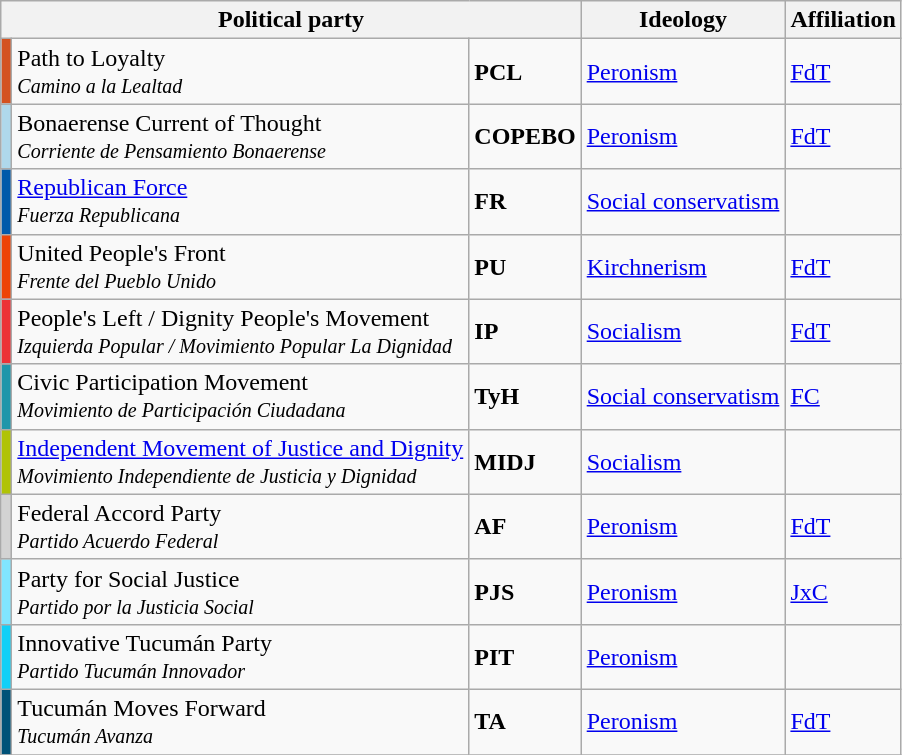<table class="wikitable">
<tr>
<th colspan=3>Political party</th>
<th>Ideology</th>
<th>Affiliation</th>
</tr>
<tr>
<th style="background:#d45220;"></th>
<td>Path to Loyalty<br><small><em>Camino a la Lealtad</em></small></td>
<td><strong>PCL</strong></td>
<td><a href='#'>Peronism</a></td>
<td><a href='#'>FdT</a></td>
</tr>
<tr>
<th style="background:#afd8eb;"></th>
<td>Bonaerense Current of Thought<br><small><em>Corriente de Pensamiento Bonaerense</em></small></td>
<td><strong>COPEBO</strong></td>
<td><a href='#'>Peronism</a></td>
<td><a href='#'>FdT</a></td>
</tr>
<tr>
<th style="background:#015aaa;"></th>
<td><a href='#'>Republican Force</a><br><small><em>Fuerza Republicana</em></small></td>
<td><strong>FR</strong></td>
<td><a href='#'>Social conservatism</a></td>
<td></td>
</tr>
<tr>
<th style="background:#ed4306;"></th>
<td>United People's Front<br><small><em>Frente del Pueblo Unido</em></small></td>
<td><strong>PU</strong></td>
<td><a href='#'>Kirchnerism</a></td>
<td><a href='#'>FdT</a></td>
</tr>
<tr>
<th style="background:#ec3237;"></th>
<td>People's Left / Dignity People's Movement<br><small><em>Izquierda Popular / Movimiento Popular La Dignidad</em></small></td>
<td><strong>IP</strong></td>
<td><a href='#'>Socialism</a></td>
<td><a href='#'>FdT</a></td>
</tr>
<tr>
<th style="background:#1f96aa;"></th>
<td>Civic Participation Movement<br><small><em>Movimiento de Participación Ciudadana</em></small></td>
<td><strong>TyH</strong></td>
<td><a href='#'>Social conservatism</a></td>
<td><a href='#'>FC</a></td>
</tr>
<tr>
<th style="background:#b0c306;"></th>
<td><a href='#'>Independent Movement of Justice and Dignity</a><br><small><em>Movimiento Independiente de Justicia y Dignidad</em></small></td>
<td><strong>MIDJ</strong></td>
<td><a href='#'>Socialism</a></td>
<td></td>
</tr>
<tr>
<th style="background:#D3D3D3;"></th>
<td>Federal Accord Party<br><small><em>Partido Acuerdo Federal</em></small></td>
<td><strong>AF</strong></td>
<td><a href='#'>Peronism</a></td>
<td><a href='#'>FdT</a></td>
</tr>
<tr>
<th style="background:#81e5ff;"></th>
<td>Party for Social Justice<br><small><em>Partido por la Justicia Social</em></small></td>
<td><strong>PJS</strong></td>
<td><a href='#'>Peronism</a></td>
<td><a href='#'>JxC</a></td>
</tr>
<tr>
<th style="background:#12d0f7;"></th>
<td>Innovative Tucumán Party<br><small><em>Partido Tucumán Innovador</em></small></td>
<td><strong>PIT</strong></td>
<td><a href='#'>Peronism</a></td>
<td></td>
</tr>
<tr>
<th style="background:#005278;"></th>
<td>Tucumán Moves Forward<br><small><em>Tucumán Avanza</em></small></td>
<td><strong>TA</strong></td>
<td><a href='#'>Peronism</a></td>
<td><a href='#'>FdT</a></td>
</tr>
<tr>
</tr>
</table>
